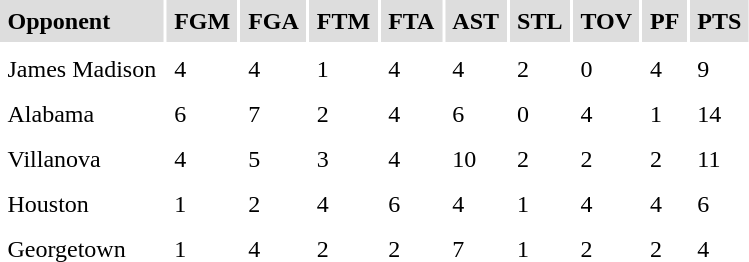<table cellpadding=5>
<tr bgcolor="#dddddd">
<td><strong>Opponent</strong></td>
<td><strong>FGM</strong></td>
<td><strong>FGA</strong></td>
<td><strong>FTM</strong></td>
<td><strong>FTA</strong></td>
<td><strong>AST</strong></td>
<td><strong>STL</strong></td>
<td><strong>TOV</strong></td>
<td><strong>PF</strong></td>
<td><strong>PTS</strong></td>
</tr>
<tr bgcolor="#eeeeee">
</tr>
<tr>
<td>James Madison</td>
<td>4</td>
<td>4</td>
<td>1</td>
<td>4</td>
<td>4</td>
<td>2</td>
<td>0</td>
<td>4</td>
<td>9</td>
</tr>
<tr>
<td>Alabama</td>
<td>6</td>
<td>7</td>
<td>2</td>
<td>4</td>
<td>6</td>
<td>0</td>
<td>4</td>
<td>1</td>
<td>14</td>
</tr>
<tr>
<td>Villanova</td>
<td>4</td>
<td>5</td>
<td>3</td>
<td>4</td>
<td>10</td>
<td>2</td>
<td>2</td>
<td>2</td>
<td>11</td>
</tr>
<tr>
<td>Houston</td>
<td>1</td>
<td>2</td>
<td>4</td>
<td>6</td>
<td>4</td>
<td>1</td>
<td>4</td>
<td>4</td>
<td>6</td>
</tr>
<tr>
<td>Georgetown</td>
<td>1</td>
<td>4</td>
<td>2</td>
<td>2</td>
<td>7</td>
<td>1</td>
<td>2</td>
<td>2</td>
<td>4</td>
</tr>
</table>
